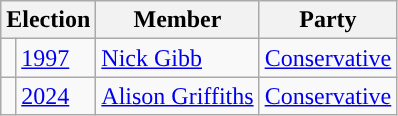<table class="wikitable">
<tr>
<th colspan="2">Election</th>
<th>Member</th>
<th>Party</th>
</tr>
<tr>
<td style="color:inherit;background-color: "></td>
<td><a href='#'>1997</a></td>
<td><a href='#'>Nick Gibb</a></td>
<td><a href='#'>Conservative</a></td>
</tr>
<tr>
<td style="color:inherit;background-color: "></td>
<td><a href='#'>2024</a></td>
<td><a href='#'>Alison Griffiths</a></td>
<td><a href='#'>Conservative</a></td>
</tr>
</table>
